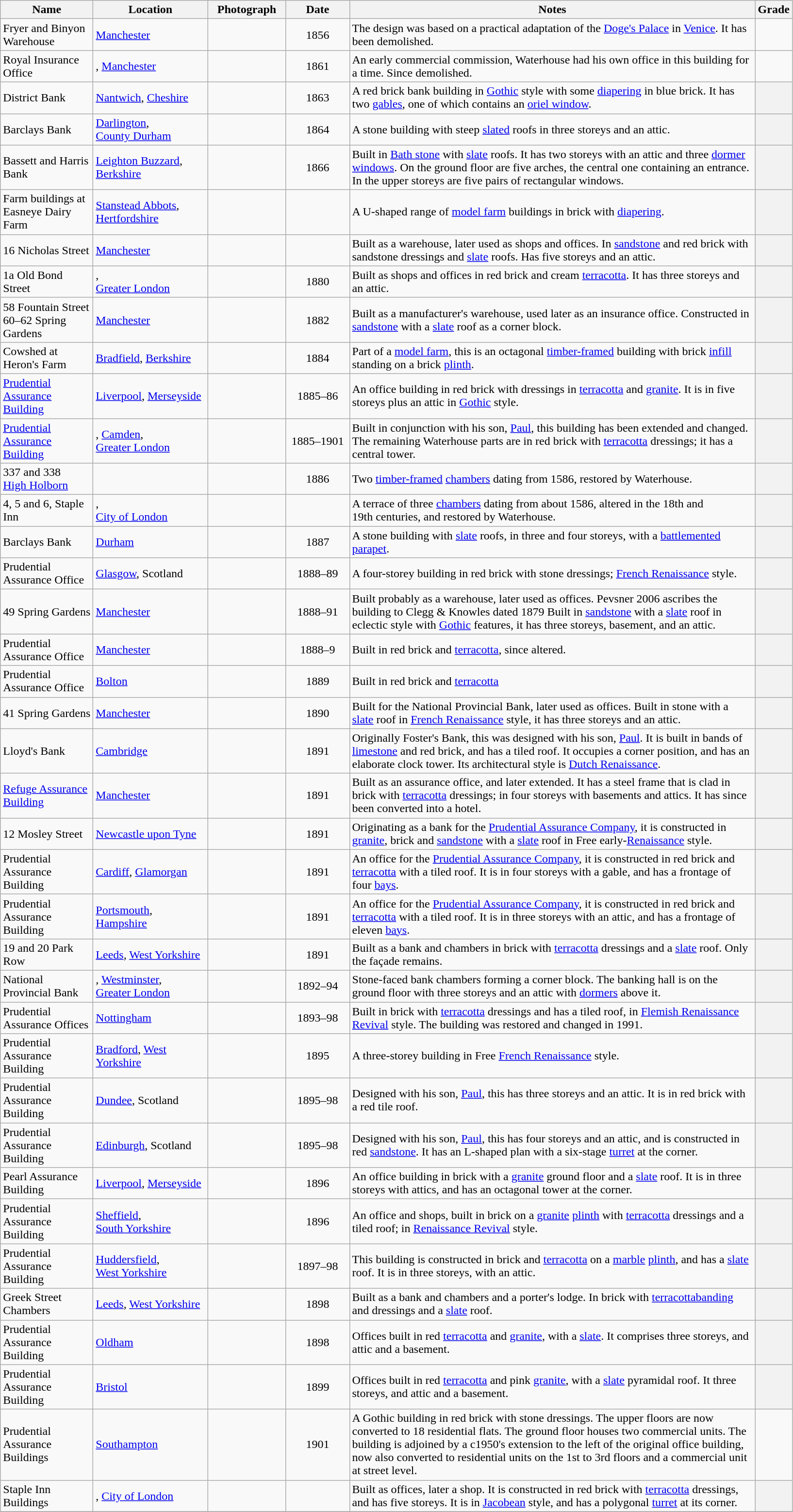<table class="wikitable sortable">
<tr>
<th style="width:120px">Name</th>
<th style="width:150px">Location</th>
<th style="width:100px" class="unsortable">Photograph</th>
<th style="width:80px">Date</th>
<th style="width:550px" class="unsortable">Notes</th>
<th style="width:24px">Grade</th>
</tr>
<tr>
<td>Fryer and Binyon Warehouse</td>
<td><a href='#'>Manchester</a></td>
<td></td>
<td align="center">1856</td>
<td>The design was based on a practical adaptation of the <a href='#'>Doge's Palace</a> in <a href='#'>Venice</a>.  It has been demolished.</td>
<td></td>
</tr>
<tr>
<td>Royal Insurance Office</td>
<td>, <a href='#'>Manchester</a></td>
<td></td>
<td align="center">1861</td>
<td>An early commercial commission, Waterhouse had his own office in this building for a time.  Since demolished.</td>
<td></td>
</tr>
<tr>
<td>District Bank</td>
<td><a href='#'>Nantwich</a>, <a href='#'>Cheshire</a><br><small></small></td>
<td></td>
<td align="center">1863</td>
<td>A red brick bank building in <a href='#'>Gothic</a> style with some <a href='#'>diapering</a> in blue brick.  It has two <a href='#'>gables</a>, one of which contains an <a href='#'>oriel window</a>.</td>
<th></th>
</tr>
<tr>
<td>Barclays Bank</td>
<td><a href='#'>Darlington</a>,<br><a href='#'>County Durham</a><br><small></small></td>
<td></td>
<td align="center">1864</td>
<td>A stone building with steep <a href='#'>slated</a> roofs in three storeys and an attic.</td>
<th></th>
</tr>
<tr>
<td>Bassett and Harris Bank</td>
<td><a href='#'>Leighton Buzzard</a>, <a href='#'>Berkshire</a><br><small></small></td>
<td></td>
<td align="center">1866</td>
<td>Built in <a href='#'>Bath stone</a> with <a href='#'>slate</a> roofs.  It has two storeys with an attic and three <a href='#'>dormer windows</a>.  On the ground floor are five arches, the central one containing an entrance.  In the upper storeys are five pairs of rectangular windows.</td>
<th></th>
</tr>
<tr>
<td>Farm buildings at Easneye Dairy Farm</td>
<td><a href='#'>Stanstead Abbots</a>, <a href='#'>Hertfordshire</a><br><small></small></td>
<td></td>
<td align="center"></td>
<td>A U-shaped range of <a href='#'>model farm</a> buildings in brick with <a href='#'>diapering</a>.</td>
<th></th>
</tr>
<tr>
<td>16 Nicholas Street</td>
<td><a href='#'>Manchester</a><br><small></small></td>
<td></td>
<td align="center"></td>
<td>Built as a warehouse, later used as shops and offices.  In <a href='#'>sandstone</a> and red brick with sandstone dressings and <a href='#'>slate</a> roofs.  Has five storeys and an attic.</td>
<th></th>
</tr>
<tr>
<td>1a Old Bond Street</td>
<td>,<br><a href='#'>Greater London</a><br><small></small></td>
<td></td>
<td align="center">1880</td>
<td>Built as shops and offices in red brick and cream <a href='#'>terracotta</a>.  It has three storeys and an attic.</td>
<th></th>
</tr>
<tr>
<td>58 Fountain Street<br>60–62 Spring Gardens</td>
<td><a href='#'>Manchester</a><br><small></small></td>
<td></td>
<td align="center">1882</td>
<td>Built as a manufacturer's warehouse, used later as an insurance office.  Constructed in <a href='#'>sandstone</a> with a <a href='#'>slate</a> roof as a corner block.</td>
<th></th>
</tr>
<tr>
<td>Cowshed at Heron's Farm</td>
<td><a href='#'>Bradfield</a>, <a href='#'>Berkshire</a><br><small></small></td>
<td></td>
<td align="center">1884</td>
<td>Part of a <a href='#'>model farm</a>, this is an octagonal <a href='#'>timber-framed</a> building with brick <a href='#'>infill</a> standing on a brick <a href='#'>plinth</a>.</td>
<th></th>
</tr>
<tr>
<td><a href='#'>Prudential Assurance Building</a></td>
<td><a href='#'>Liverpool</a>, <a href='#'>Merseyside</a><br><small></small></td>
<td></td>
<td align="center">1885–86</td>
<td>An office building in red brick with dressings in <a href='#'>terracotta</a> and <a href='#'>granite</a>.  It is in five storeys plus an attic in <a href='#'>Gothic</a> style.</td>
<th></th>
</tr>
<tr>
<td><a href='#'>Prudential Assurance Building</a></td>
<td>, <a href='#'>Camden</a>,<br><a href='#'>Greater London</a><br><small></small></td>
<td></td>
<td align="center">1885–1901</td>
<td>Built in conjunction with his son, <a href='#'>Paul</a>, this building has been extended and changed.  The remaining Waterhouse parts are in red brick with <a href='#'>terracotta</a> dressings; it has a central tower.</td>
<th></th>
</tr>
<tr>
<td>337 and 338<br><a href='#'>High Holborn</a></td>
<td><br><small></small></td>
<td></td>
<td align="center">1886</td>
<td>Two <a href='#'>timber-framed</a> <a href='#'>chambers</a> dating from 1586, restored by Waterhouse.</td>
<th></th>
</tr>
<tr>
<td>4, 5 and 6, Staple Inn</td>
<td>,<br><a href='#'>City of London</a><br><small></small></td>
<td></td>
<td align="center"></td>
<td>A terrace of three <a href='#'>chambers</a> dating from about 1586, altered in the 18th and 19th centuries, and restored by Waterhouse.</td>
<th></th>
</tr>
<tr>
<td>Barclays Bank</td>
<td><a href='#'>Durham</a><br><small></small></td>
<td></td>
<td align="center">1887</td>
<td>A stone building with <a href='#'>slate</a> roofs, in three and four storeys, with a <a href='#'>battlemented</a> <a href='#'>parapet</a>.</td>
<th></th>
</tr>
<tr>
<td>Prudential Assurance Office</td>
<td><a href='#'>Glasgow</a>, Scotland<br><small></small></td>
<td></td>
<td align="center">1888–89</td>
<td>A four-storey building in red brick with stone dressings; <a href='#'>French Renaissance</a> style.</td>
<th></th>
</tr>
<tr>
<td>49 Spring Gardens</td>
<td><a href='#'>Manchester</a><br><small></small></td>
<td></td>
<td align="center">1888–91</td>
<td>Built probably as a warehouse, later used as offices. Pevsner 2006 ascribes the building to Clegg & Knowles dated 1879 Built in <a href='#'>sandstone</a> with a <a href='#'>slate</a> roof in eclectic style  with <a href='#'>Gothic</a> features, it has three storeys, basement, and an attic.</td>
<th></th>
</tr>
<tr>
<td>Prudential Assurance Office</td>
<td><a href='#'>Manchester</a><br><small></small></td>
<td></td>
<td align="center">1888–9</td>
<td>Built in red brick and <a href='#'>terracotta</a>, since altered.</td>
<th></th>
</tr>
<tr>
<td>Prudential Assurance Office</td>
<td><a href='#'>Bolton</a><br><small></small></td>
<td></td>
<td align="center">1889</td>
<td>Built in red brick and <a href='#'>terracotta</a></td>
<th></th>
</tr>
<tr>
<td>41 Spring Gardens</td>
<td><a href='#'>Manchester</a><br><small></small></td>
<td></td>
<td align="center">1890</td>
<td>Built for the National Provincial Bank, later used as offices.  Built in stone with a <a href='#'>slate</a> roof in <a href='#'>French Renaissance</a> style, it has three storeys and an attic.</td>
<th></th>
</tr>
<tr>
<td>Lloyd's Bank</td>
<td><a href='#'>Cambridge</a><br><small></small></td>
<td></td>
<td align="center">1891</td>
<td>Originally Foster's Bank, this was designed with his son, <a href='#'>Paul</a>.  It is built in bands of <a href='#'>limestone</a> and red brick, and has a tiled roof.  It occupies a corner position, and has an elaborate clock tower.  Its architectural style is <a href='#'>Dutch Renaissance</a>.</td>
<th></th>
</tr>
<tr>
<td><a href='#'>Refuge Assurance Building</a></td>
<td><a href='#'>Manchester</a><br><small></small></td>
<td></td>
<td align="center">1891</td>
<td>Built as an assurance office, and later extended.  It has a steel frame that is clad in brick with <a href='#'>terracotta</a> dressings; in four storeys with basements and attics.  It has since been converted into a hotel.</td>
<th></th>
</tr>
<tr>
<td>12 Mosley Street</td>
<td><a href='#'>Newcastle upon Tyne</a><br><small></small></td>
<td></td>
<td align="center">1891</td>
<td>Originating as a bank for the <a href='#'>Prudential Assurance Company</a>, it is constructed in <a href='#'>granite</a>, brick and <a href='#'>sandstone</a> with a <a href='#'>slate</a> roof in Free early-<a href='#'>Renaissance</a> style.</td>
<th></th>
</tr>
<tr>
<td>Prudential Assurance Building</td>
<td><a href='#'>Cardiff</a>, <a href='#'>Glamorgan</a><br><small></small></td>
<td></td>
<td align="center">1891</td>
<td>An office for the <a href='#'>Prudential Assurance Company</a>, it is constructed in red brick and <a href='#'>terracotta</a> with a tiled roof.  It is in four storeys with a gable, and has a frontage of four <a href='#'>bays</a>.</td>
<th></th>
</tr>
<tr>
<td>Prudential Assurance Building</td>
<td><a href='#'>Portsmouth</a>, <a href='#'>Hampshire</a><br><small></small></td>
<td></td>
<td align="center">1891</td>
<td>An office for the <a href='#'>Prudential Assurance Company</a>, it is constructed in red brick and <a href='#'>terracotta</a> with a tiled roof.  It is in three storeys with an attic, and has a frontage of eleven  <a href='#'>bays</a>.</td>
<th></th>
</tr>
<tr>
<td>19 and 20 Park Row</td>
<td><a href='#'>Leeds</a>, <a href='#'>West Yorkshire</a><br><small></small></td>
<td></td>
<td align="center">1891</td>
<td>Built as a bank and chambers in brick with <a href='#'>terracotta</a> dressings and a <a href='#'>slate</a> roof.  Only the façade remains.</td>
<th></th>
</tr>
<tr>
<td>National Provincial Bank</td>
<td>, <a href='#'>Westminster</a>,<br><a href='#'>Greater London</a><br><small></small></td>
<td></td>
<td align="center">1892–94</td>
<td>Stone-faced bank chambers forming a corner block.  The banking hall is on the ground floor with three storeys and an attic with <a href='#'>dormers</a> above it.</td>
<th></th>
</tr>
<tr>
<td>Prudential Assurance Offices</td>
<td><a href='#'>Nottingham</a><br><small></small></td>
<td></td>
<td align="center">1893–98</td>
<td>Built in brick with <a href='#'>terracotta</a> dressings and has a tiled roof, in <a href='#'>Flemish Renaissance Revival</a> style.  The building was restored and changed in 1991.</td>
<th></th>
</tr>
<tr>
<td>Prudential Assurance Building</td>
<td><a href='#'>Bradford</a>, <a href='#'>West Yorkshire</a><br><small></small></td>
<td></td>
<td align="center">1895</td>
<td>A three-storey building in Free <a href='#'>French Renaissance</a> style.</td>
<th></th>
</tr>
<tr>
<td>Prudential Assurance Building</td>
<td><a href='#'>Dundee</a>, Scotland<br><small></small></td>
<td></td>
<td align="center">1895–98</td>
<td>Designed with his son, <a href='#'>Paul</a>, this has three storeys and an attic.  It is in red brick with a red tile roof.</td>
<th></th>
</tr>
<tr>
<td>Prudential Assurance Building</td>
<td><a href='#'>Edinburgh</a>, Scotland<br><small></small></td>
<td></td>
<td align="center">1895–98</td>
<td>Designed with his son, <a href='#'>Paul</a>, this has four storeys and an attic, and is constructed in red <a href='#'>sandstone</a>. It has an L-shaped plan with a six-stage <a href='#'>turret</a> at the corner.</td>
<th></th>
</tr>
<tr>
<td>Pearl Assurance Building</td>
<td><a href='#'>Liverpool</a>, <a href='#'>Merseyside</a><br><small></small></td>
<td></td>
<td align="center">1896</td>
<td>An office building in brick with a <a href='#'>granite</a> ground floor and a <a href='#'>slate</a> roof.  It is in three storeys with attics, and has an octagonal tower at the corner.</td>
<th></th>
</tr>
<tr>
<td>Prudential Assurance Building</td>
<td><a href='#'>Sheffield</a>,<br><a href='#'>South Yorkshire</a><br><small></small></td>
<td></td>
<td align="center">1896</td>
<td>An office and shops, built in brick on a <a href='#'>granite</a> <a href='#'>plinth</a> with <a href='#'>terracotta</a> dressings and a tiled roof; in <a href='#'>Renaissance Revival</a> style.</td>
<th></th>
</tr>
<tr>
<td>Prudential Assurance Building</td>
<td><a href='#'>Huddersfield</a>,<br><a href='#'>West Yorkshire</a><br><small></small></td>
<td></td>
<td align="center">1897–98</td>
<td>This building is constructed in brick and <a href='#'>terracotta</a> on a <a href='#'>marble</a> <a href='#'>plinth</a>, and has a <a href='#'>slate</a> roof.  It is in three storeys, with an attic.</td>
<th></th>
</tr>
<tr>
<td>Greek Street Chambers</td>
<td><a href='#'>Leeds</a>, <a href='#'>West Yorkshire</a><br><small></small></td>
<td></td>
<td align="center">1898</td>
<td>Built as a bank and chambers and a porter's lodge.  In brick with <a href='#'>terracottabanding</a> and dressings and a <a href='#'>slate</a> roof.</td>
<th></th>
</tr>
<tr>
<td>Prudential Assurance Building</td>
<td><a href='#'>Oldham</a><br><small></small></td>
<td></td>
<td align="center">1898</td>
<td>Offices built in red <a href='#'>terracotta</a> and <a href='#'>granite</a>, with a <a href='#'>slate</a>.  It comprises three storeys, and attic and a basement.</td>
<th></th>
</tr>
<tr>
<td>Prudential Assurance Building</td>
<td><a href='#'>Bristol</a><br><small></small></td>
<td></td>
<td align="center">1899</td>
<td>Offices built in red <a href='#'>terracotta</a> and pink <a href='#'>granite</a>, with a <a href='#'>slate</a> pyramidal roof.  It three storeys, and attic and a basement.</td>
<th></th>
</tr>
<tr>
<td>Prudential Assurance Buildings</td>
<td><a href='#'>Southampton</a><br><small></small></td>
<td></td>
<td align="center">1901</td>
<td>A Gothic building in red brick with stone dressings. The upper floors are now converted to 18 residential flats. The ground floor houses two commercial units. The building is adjoined by a c1950's extension to the left of the original office building, now also converted to residential units on the 1st to 3rd floors and a commercial unit at street level.</td>
<td></td>
</tr>
<tr>
<td>Staple Inn Buildings</td>
<td>, <a href='#'>City of London</a><br><small></small></td>
<td></td>
<td align="center"></td>
<td>Built as offices, later a shop.  It is constructed in red brick with <a href='#'>terracotta</a> dressings, and has five storeys.  It is in <a href='#'>Jacobean</a> style, and has a polygonal <a href='#'>turret</a> at its corner.</td>
<th></th>
</tr>
<tr>
</tr>
</table>
